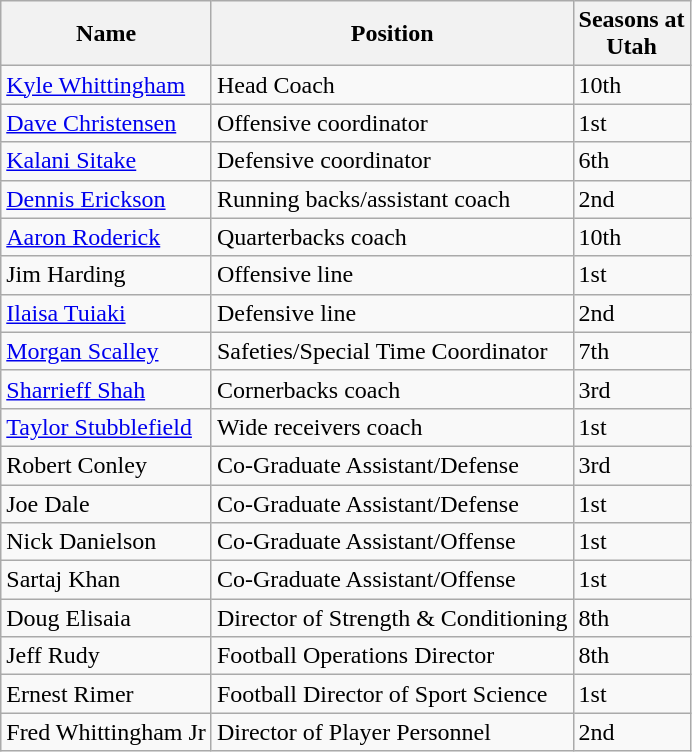<table class="wikitable">
<tr>
<th>Name</th>
<th>Position</th>
<th>Seasons at<br> Utah</th>
</tr>
<tr>
<td><a href='#'>Kyle Whittingham</a></td>
<td>Head Coach</td>
<td>10th</td>
</tr>
<tr>
<td><a href='#'>Dave Christensen</a></td>
<td>Offensive coordinator</td>
<td>1st</td>
</tr>
<tr>
<td><a href='#'>Kalani Sitake</a></td>
<td>Defensive coordinator</td>
<td>6th</td>
</tr>
<tr>
<td><a href='#'>Dennis Erickson</a></td>
<td>Running backs/assistant coach</td>
<td>2nd</td>
</tr>
<tr>
<td><a href='#'>Aaron Roderick</a></td>
<td>Quarterbacks coach</td>
<td>10th</td>
</tr>
<tr>
<td>Jim Harding</td>
<td>Offensive line</td>
<td>1st</td>
</tr>
<tr>
<td><a href='#'>Ilaisa Tuiaki</a></td>
<td>Defensive line</td>
<td>2nd</td>
</tr>
<tr>
<td><a href='#'>Morgan Scalley</a></td>
<td>Safeties/Special Time Coordinator</td>
<td>7th</td>
</tr>
<tr>
<td><a href='#'>Sharrieff Shah</a></td>
<td>Cornerbacks coach</td>
<td>3rd</td>
</tr>
<tr>
<td><a href='#'>Taylor Stubblefield</a></td>
<td>Wide receivers coach</td>
<td>1st</td>
</tr>
<tr>
<td>Robert Conley</td>
<td>Co-Graduate Assistant/Defense</td>
<td>3rd</td>
</tr>
<tr>
<td>Joe Dale</td>
<td>Co-Graduate Assistant/Defense</td>
<td>1st</td>
</tr>
<tr>
<td>Nick Danielson</td>
<td>Co-Graduate Assistant/Offense</td>
<td>1st</td>
</tr>
<tr>
<td>Sartaj Khan</td>
<td>Co-Graduate Assistant/Offense</td>
<td>1st</td>
</tr>
<tr>
<td>Doug Elisaia</td>
<td>Director of Strength & Conditioning</td>
<td>8th</td>
</tr>
<tr>
<td>Jeff Rudy</td>
<td>Football Operations Director</td>
<td>8th</td>
</tr>
<tr>
<td>Ernest Rimer </td>
<td>Football Director of Sport Science</td>
<td>1st</td>
</tr>
<tr>
<td>Fred Whittingham Jr</td>
<td>Director of Player Personnel</td>
<td>2nd</td>
</tr>
</table>
